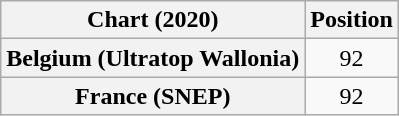<table class="wikitable sortable plainrowheaders" style="text-align:center">
<tr>
<th scope="col">Chart (2020)</th>
<th scope="col">Position</th>
</tr>
<tr>
<th scope="row">Belgium (Ultratop Wallonia)</th>
<td>92</td>
</tr>
<tr>
<th scope="row">France (SNEP)</th>
<td>92</td>
</tr>
</table>
